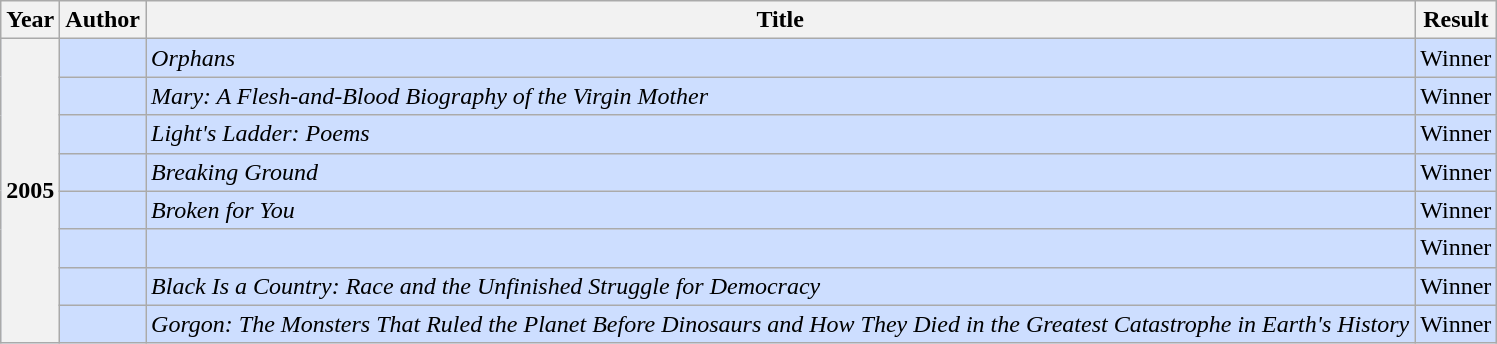<table class="wikitable sortable mw-collapsible">
<tr>
<th>Year</th>
<th>Author</th>
<th>Title</th>
<th>Result</th>
</tr>
<tr style="background:#cddeff">
<th rowspan="8">2005</th>
<td></td>
<td><em>Orphans</em></td>
<td>Winner</td>
</tr>
<tr style="background:#cddeff">
<td></td>
<td><em>Mary: A Flesh-and-Blood Biography of the Virgin Mother</em></td>
<td>Winner</td>
</tr>
<tr style="background:#cddeff">
<td></td>
<td><em>Light's Ladder: Poems</em></td>
<td>Winner</td>
</tr>
<tr style="background:#cddeff">
<td></td>
<td><em>Breaking Ground</em></td>
<td>Winner</td>
</tr>
<tr style="background:#cddeff">
<td></td>
<td><em>Broken for You</em></td>
<td>Winner</td>
</tr>
<tr style="background:#cddeff">
<td></td>
<td><em></em></td>
<td>Winner</td>
</tr>
<tr style="background:#cddeff">
<td></td>
<td><em>Black Is a Country: Race and the Unfinished Struggle for Democracy</em></td>
<td>Winner</td>
</tr>
<tr style="background:#cddeff">
<td></td>
<td><em>Gorgon: The Monsters That Ruled the Planet Before Dinosaurs and How They Died in the Greatest Catastrophe in Earth's History</em></td>
<td>Winner</td>
</tr>
</table>
